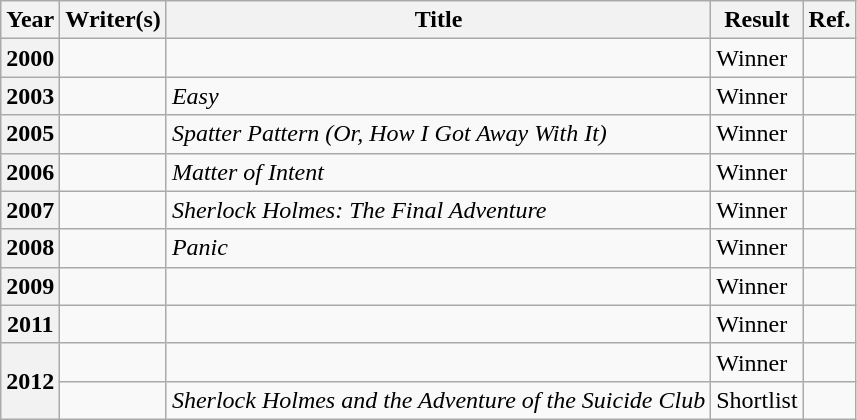<table class="wikitable sortable mw-collapsible">
<tr>
<th>Year</th>
<th>Writer(s)</th>
<th>Title</th>
<th>Result</th>
<th>Ref.</th>
</tr>
<tr>
<th>2000</th>
<td></td>
<td><em></em></td>
<td>Winner</td>
<td></td>
</tr>
<tr>
<th>2003</th>
<td></td>
<td><em>Easy</em></td>
<td>Winner</td>
<td></td>
</tr>
<tr>
<th>2005</th>
<td></td>
<td><em>Spatter Pattern</em> <em>(Or, How I Got Away With It)</em></td>
<td>Winner</td>
<td></td>
</tr>
<tr>
<th>2006</th>
<td></td>
<td><em>Matter of Intent</em></td>
<td>Winner</td>
<td></td>
</tr>
<tr>
<th>2007</th>
<td></td>
<td><em>Sherlock Holmes: The Final Adventure</em></td>
<td>Winner</td>
<td></td>
</tr>
<tr>
<th>2008</th>
<td></td>
<td><em>Panic</em></td>
<td>Winner</td>
<td></td>
</tr>
<tr>
<th>2009</th>
<td></td>
<td><em></em></td>
<td>Winner</td>
<td></td>
</tr>
<tr>
<th>2011</th>
<td></td>
<td><em></em></td>
<td>Winner</td>
<td></td>
</tr>
<tr>
<th rowspan="2">2012</th>
<td></td>
<td><em></em></td>
<td>Winner</td>
<td></td>
</tr>
<tr>
<td></td>
<td><em>Sherlock Holmes and the Adventure of the Suicide Club</em></td>
<td>Shortlist</td>
<td></td>
</tr>
</table>
